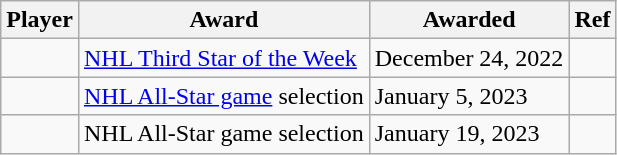<table class="wikitable sortable">
<tr>
<th>Player</th>
<th>Award</th>
<th data-sort-type="date">Awarded</th>
<th>Ref</th>
</tr>
<tr>
<td></td>
<td><a href='#'>NHL Third Star of the Week</a></td>
<td>December 24, 2022</td>
<td></td>
</tr>
<tr>
<td></td>
<td><a href='#'>NHL All-Star game</a> selection</td>
<td>January 5, 2023</td>
<td></td>
</tr>
<tr>
<td></td>
<td>NHL All-Star game selection</td>
<td>January 19, 2023</td>
<td></td>
</tr>
</table>
